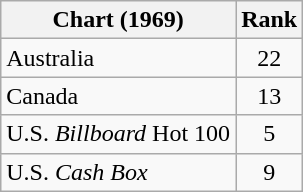<table class="wikitable sortable">
<tr>
<th align="left">Chart (1969)</th>
<th style="text-align:center;">Rank</th>
</tr>
<tr>
<td>Australia</td>
<td style="text-align:center;">22</td>
</tr>
<tr>
<td>Canada</td>
<td style="text-align:center;">13</td>
</tr>
<tr>
<td>U.S. <em>Billboard</em> Hot 100</td>
<td style="text-align:center;">5</td>
</tr>
<tr>
<td>U.S. <em>Cash Box</em></td>
<td style="text-align:center;">9</td>
</tr>
</table>
